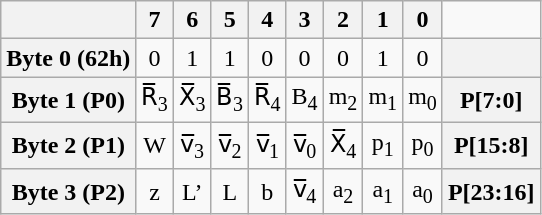<table class="wikitable" style="text-align:center;">
<tr>
<th></th>
<th>7</th>
<th>6</th>
<th>5</th>
<th>4</th>
<th>3</th>
<th>2</th>
<th>1</th>
<th>0</th>
</tr>
<tr>
<th>Byte 0 (62h)</th>
<td>0</td>
<td>1</td>
<td>1</td>
<td>0</td>
<td>0</td>
<td>0</td>
<td>1</td>
<td>0</td>
<th></th>
</tr>
<tr>
<th>Byte 1 (P0)</th>
<td>R̅<sub>3</sub></td>
<td>X̅<sub>3</sub></td>
<td>B̅<sub>3</sub></td>
<td>R̅<sub>4</sub></td>
<td>B<sub>4</sub></td>
<td>m<sub>2</sub></td>
<td>m<sub>1</sub></td>
<td>m<sub>0</sub></td>
<th>P[7:0]</th>
</tr>
<tr>
<th>Byte 2 (P1)</th>
<td>W</td>
<td>v̅<sub>3</sub></td>
<td>v̅<sub>2</sub></td>
<td>v̅<sub>1</sub></td>
<td>v̅<sub>0</sub></td>
<td>X̅<sub>4</sub></td>
<td>p<sub>1</sub></td>
<td>p<sub>0</sub></td>
<th>P[15:8]</th>
</tr>
<tr>
<th>Byte 3 (P2)</th>
<td>z</td>
<td>L’</td>
<td>L</td>
<td>b</td>
<td>v̅<sub>4</sub></td>
<td>a<sub>2</sub></td>
<td>a<sub>1</sub></td>
<td>a<sub>0</sub></td>
<th>P[23:16]</th>
</tr>
</table>
